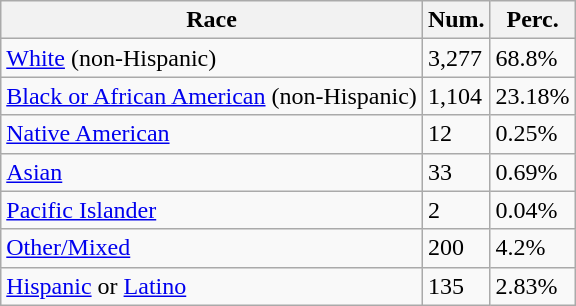<table class="wikitable">
<tr>
<th>Race</th>
<th>Num.</th>
<th>Perc.</th>
</tr>
<tr>
<td><a href='#'>White</a> (non-Hispanic)</td>
<td>3,277</td>
<td>68.8%</td>
</tr>
<tr>
<td><a href='#'>Black or African American</a> (non-Hispanic)</td>
<td>1,104</td>
<td>23.18%</td>
</tr>
<tr>
<td><a href='#'>Native American</a></td>
<td>12</td>
<td>0.25%</td>
</tr>
<tr>
<td><a href='#'>Asian</a></td>
<td>33</td>
<td>0.69%</td>
</tr>
<tr>
<td><a href='#'>Pacific Islander</a></td>
<td>2</td>
<td>0.04%</td>
</tr>
<tr>
<td><a href='#'>Other/Mixed</a></td>
<td>200</td>
<td>4.2%</td>
</tr>
<tr>
<td><a href='#'>Hispanic</a> or <a href='#'>Latino</a></td>
<td>135</td>
<td>2.83%</td>
</tr>
</table>
